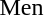<table>
<tr>
<td>Men</td>
<td></td>
<td></td>
<td></td>
</tr>
</table>
